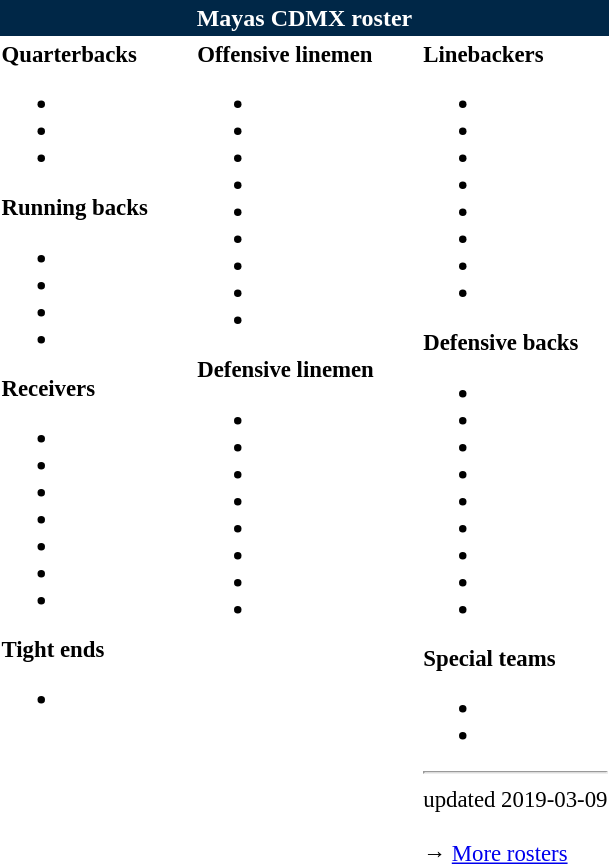<table class="toccolours" style="text-align: left;">
<tr>
<th colspan="7" style="background:#002747; color:white; text-align: center; border:2px solid #002747;"><strong>Mayas CDMX roster</strong></th>
</tr>
<tr>
<td style="font-size: 95%;vertical-align:top;"><strong>Quarterbacks</strong><br><ul><li></li><li></li><li></li></ul><strong>Running backs</strong><ul><li></li><li></li><li></li><li></li></ul><strong>Receivers</strong><ul><li></li><li></li><li></li><li></li><li></li><li></li><li></li></ul><strong>Tight ends</strong><ul><li></li></ul></td>
<td style="width: 25px;"></td>
<td style="font-size: 95%;vertical-align:top;"><strong>Offensive linemen</strong><br><ul><li></li><li></li><li></li><li></li><li></li><li></li><li></li><li></li><li></li></ul><strong>Defensive linemen</strong><ul><li></li><li></li><li></li><li></li><li></li><li></li><li></li><li></li></ul></td>
<td style="width: 25px;"></td>
<td style="font-size: 95%;vertical-align:top;"><strong>Linebackers</strong><br><ul><li></li><li></li><li></li><li></li><li></li><li></li><li></li><li></li></ul><strong>Defensive backs</strong><ul><li></li><li></li><li></li><li></li><li></li><li></li><li></li><li></li><li></li></ul><strong>Special teams</strong><ul><li></li><li></li></ul><hr>
<span></span> updated 2019-03-09<br><br>→ <a href='#'>More rosters</a></td>
</tr>
<tr>
</tr>
</table>
